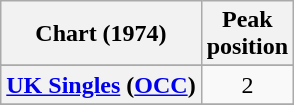<table class="wikitable sortable plainrowheaders" style=margin-right:1em;margin-bottom:0;>
<tr>
<th scope="col">Chart (1974)</th>
<th scope="col">Peak<br>position</th>
</tr>
<tr>
</tr>
<tr>
</tr>
<tr>
</tr>
<tr>
</tr>
<tr>
</tr>
<tr>
<th scope=row><a href='#'>UK Singles</a> (<a href='#'>OCC</a>)</th>
<td style="text-align:center;">2</td>
</tr>
<tr>
</tr>
</table>
